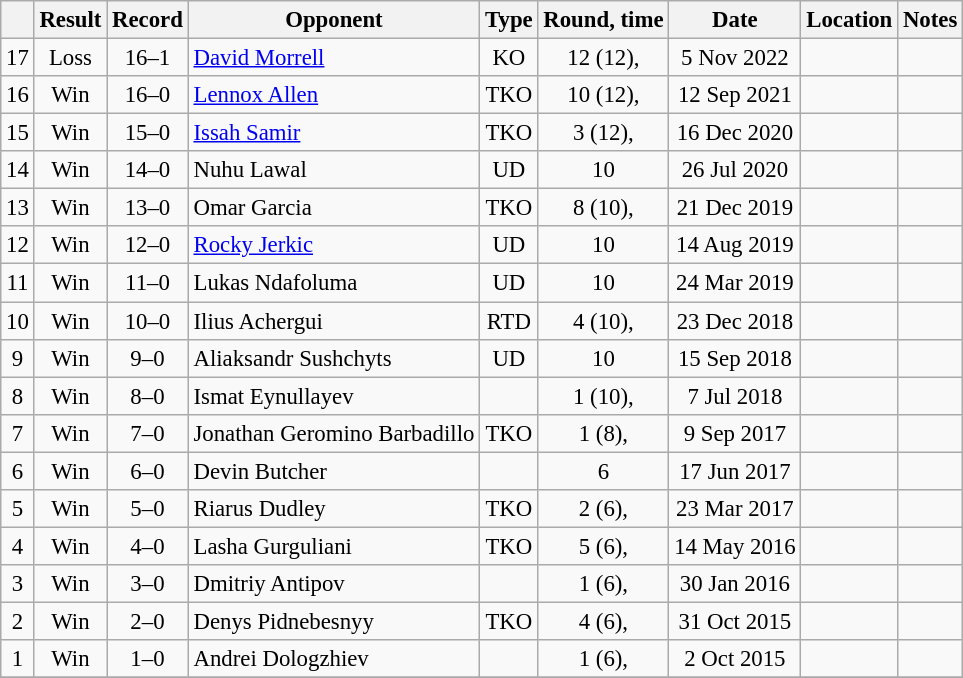<table class="wikitable" style="text-align:center; font-size:95%">
<tr>
<th></th>
<th>Result</th>
<th>Record</th>
<th>Opponent</th>
<th>Type</th>
<th>Round, time</th>
<th>Date</th>
<th>Location</th>
<th>Notes</th>
</tr>
<tr>
<td>17</td>
<td>Loss</td>
<td>16–1</td>
<td align=left><a href='#'>David Morrell</a></td>
<td>KO</td>
<td>12 (12), </td>
<td>5 Nov 2022</td>
<td align=left></td>
<td align=left></td>
</tr>
<tr>
<td>16</td>
<td>Win</td>
<td>16–0</td>
<td align=left><a href='#'>Lennox Allen</a></td>
<td>TKO</td>
<td>10 (12), </td>
<td>12 Sep 2021</td>
<td align=left></td>
<td></td>
</tr>
<tr>
<td>15</td>
<td>Win</td>
<td>15–0</td>
<td align=left><a href='#'>Issah Samir</a></td>
<td>TKO</td>
<td>3 (12), </td>
<td>16 Dec 2020</td>
<td align=left></td>
<td align=left></td>
</tr>
<tr>
<td>14</td>
<td>Win</td>
<td>14–0</td>
<td align=left>Nuhu Lawal</td>
<td>UD</td>
<td>10</td>
<td>26 Jul 2020</td>
<td align=left></td>
<td align=left></td>
</tr>
<tr>
<td>13</td>
<td>Win</td>
<td>13–0</td>
<td align=left>Omar Garcia</td>
<td>TKO</td>
<td>8 (10), </td>
<td>21 Dec 2019</td>
<td align=left></td>
<td align=left></td>
</tr>
<tr>
<td>12</td>
<td>Win</td>
<td>12–0</td>
<td align=left><a href='#'>Rocky Jerkic</a></td>
<td>UD</td>
<td>10</td>
<td>14 Aug 2019</td>
<td align=left></td>
<td align=left></td>
</tr>
<tr>
<td>11</td>
<td>Win</td>
<td>11–0</td>
<td align=left>Lukas Ndafoluma</td>
<td>UD</td>
<td>10</td>
<td>24 Mar 2019</td>
<td align=left></td>
<td align=left></td>
</tr>
<tr>
<td>10</td>
<td>Win</td>
<td>10–0</td>
<td align=left>Ilius Achergui</td>
<td>RTD</td>
<td>4 (10), </td>
<td>23 Dec 2018</td>
<td align=left></td>
<td align=left></td>
</tr>
<tr>
<td>9</td>
<td>Win</td>
<td>9–0</td>
<td align=left>Aliaksandr Sushchyts</td>
<td>UD</td>
<td>10</td>
<td>15 Sep 2018</td>
<td align=left></td>
<td align=left></td>
</tr>
<tr>
<td>8</td>
<td>Win</td>
<td>8–0</td>
<td align=left>Ismat Eynullayev</td>
<td></td>
<td>1 (10), </td>
<td>7 Jul 2018</td>
<td align=left></td>
<td></td>
</tr>
<tr>
<td>7</td>
<td>Win</td>
<td>7–0</td>
<td align=left>Jonathan Geromino Barbadillo</td>
<td>TKO</td>
<td>1 (8), </td>
<td>9 Sep 2017</td>
<td align=left></td>
<td></td>
</tr>
<tr>
<td>6</td>
<td>Win</td>
<td>6–0</td>
<td align=left>Devin Butcher</td>
<td></td>
<td>6</td>
<td>17 Jun 2017</td>
<td align=left></td>
<td></td>
</tr>
<tr>
<td>5</td>
<td>Win</td>
<td>5–0</td>
<td align=left>Riarus Dudley</td>
<td>TKO</td>
<td>2 (6), </td>
<td>23 Mar 2017</td>
<td align=left></td>
<td></td>
</tr>
<tr>
<td>4</td>
<td>Win</td>
<td>4–0</td>
<td align=left>Lasha Gurguliani</td>
<td>TKO</td>
<td>5 (6), </td>
<td>14 May 2016</td>
<td align=left></td>
<td></td>
</tr>
<tr>
<td>3</td>
<td>Win</td>
<td>3–0</td>
<td align=left>Dmitriy Antipov</td>
<td></td>
<td>1 (6), </td>
<td>30 Jan 2016</td>
<td align=left></td>
<td></td>
</tr>
<tr>
<td>2</td>
<td>Win</td>
<td>2–0</td>
<td align=left>Denys Pidnebesnyy</td>
<td>TKO</td>
<td>4 (6), </td>
<td>31 Oct 2015</td>
<td align=left></td>
<td></td>
</tr>
<tr>
<td>1</td>
<td>Win</td>
<td>1–0</td>
<td align=left>Andrei Dologzhiev</td>
<td></td>
<td>1 (6), </td>
<td>2 Oct 2015</td>
<td align=left></td>
<td></td>
</tr>
<tr>
</tr>
</table>
